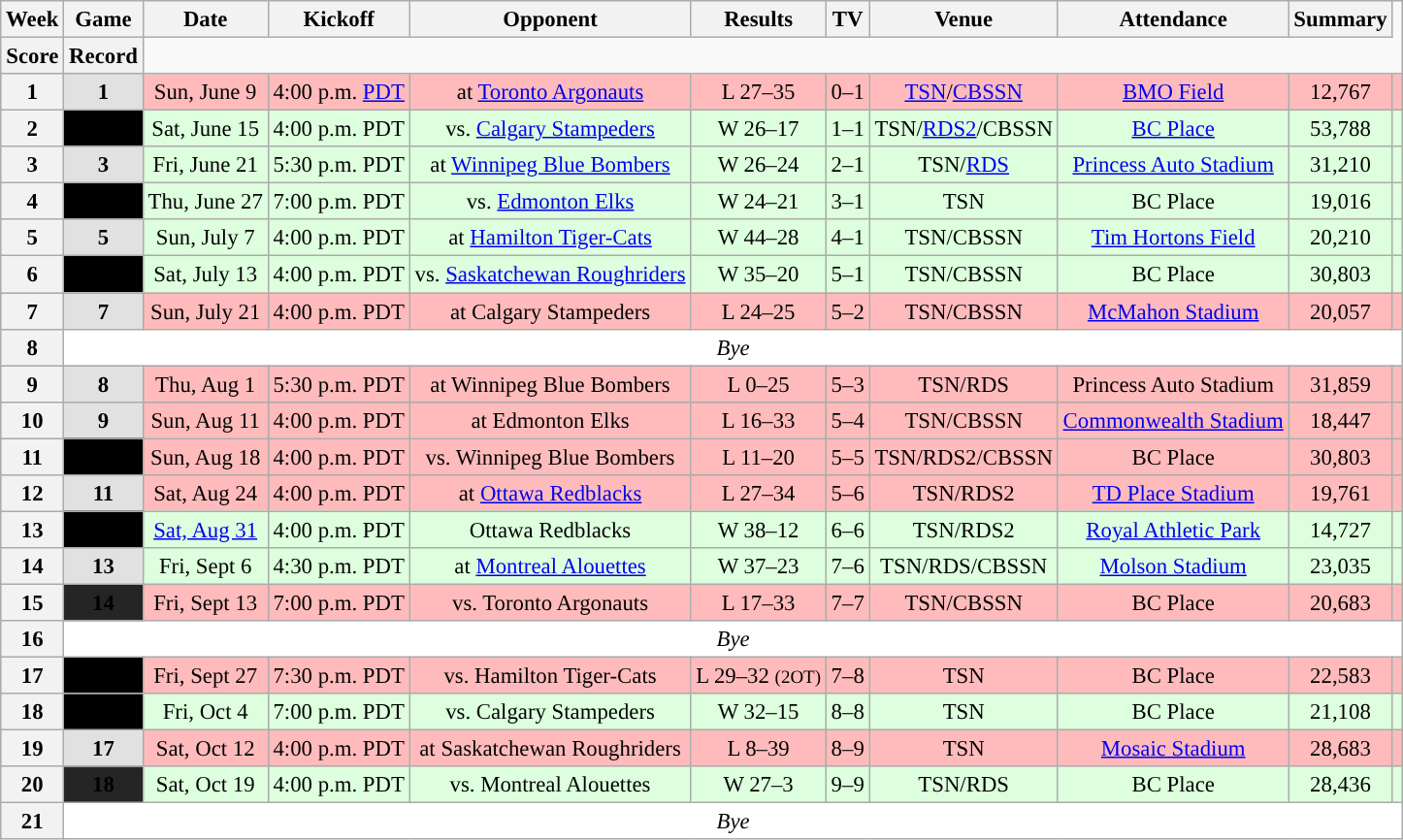<table class="wikitable" style="font-size: 95%;">
<tr>
<th scope="col">Week</th>
<th scope="col">Game</th>
<th scope="col">Date</th>
<th scope="col">Kickoff</th>
<th scope="col">Opponent</th>
<th scope="col">Results</th>
<th scope="col">TV</th>
<th scope="col">Venue</th>
<th scope="col">Attendance</th>
<th scope="col">Summary</th>
</tr>
<tr>
<th scope="col">Score</th>
<th scope="col">Record</th>
</tr>
<tr align="center" bgcolor="ffbbbb">
<th align="center"><strong>1</strong></th>
<th style="text-align:center; background:#E1E1E1;"><span><strong>1</strong></span></th>
<td align="center">Sun, June 9</td>
<td align="center">4:00 p.m. <a href='#'>PDT</a></td>
<td align="center">at <a href='#'>Toronto Argonauts</a></td>
<td align="center">L 27–35</td>
<td align="center">0–1</td>
<td align="center"><a href='#'>TSN</a>/<a href='#'>CBSSN</a></td>
<td align="center"><a href='#'>BMO Field</a></td>
<td align="center">12,767</td>
<td align="center"></td>
</tr>
<tr align="center" bgcolor="ddffdd">
<th align="center"><strong>2</strong></th>
<th style="text-align:center; background:black;"><span><strong>2</strong></span></th>
<td align="center">Sat, June 15</td>
<td align="center">4:00 p.m. PDT</td>
<td align="center">vs. <a href='#'>Calgary Stampeders</a></td>
<td align="center">W 26–17</td>
<td align="center">1–1</td>
<td align="center">TSN/<a href='#'>RDS2</a>/CBSSN</td>
<td align="center"><a href='#'>BC Place</a></td>
<td align="center">53,788</td>
<td align="center"></td>
</tr>
<tr align="center" bgcolor="ddffdd">
<th align="center"><strong>3</strong></th>
<th style="text-align:center; background:#E1E1E1;"><span><strong>3</strong></span></th>
<td align="center">Fri, June 21</td>
<td align="center">5:30 p.m. PDT</td>
<td align="center">at <a href='#'>Winnipeg Blue Bombers</a></td>
<td align="center">W 26–24</td>
<td align="center">2–1</td>
<td align="center">TSN/<a href='#'>RDS</a></td>
<td align="center"><a href='#'>Princess Auto Stadium</a></td>
<td align="center">31,210</td>
<td align="center"></td>
</tr>
<tr align="center" bgcolor="ddffdd">
<th align="center"><strong>4</strong></th>
<th style="text-align:center; background:black;"><span><strong>4</strong></span></th>
<td align="center">Thu, June 27</td>
<td align="center">7:00 p.m. PDT</td>
<td align="center">vs. <a href='#'>Edmonton Elks</a></td>
<td align="center">W 24–21</td>
<td align="center">3–1</td>
<td align="center">TSN</td>
<td align="center">BC Place</td>
<td align="center">19,016</td>
<td align="center"></td>
</tr>
<tr align="center" bgcolor="ddffdd">
<th align="center"><strong>5</strong></th>
<th style="text-align:center; background:#E1E1E1;"><span><strong>5</strong></span></th>
<td align="center">Sun, July 7</td>
<td align="center">4:00 p.m. PDT</td>
<td align="center">at <a href='#'>Hamilton Tiger-Cats</a></td>
<td align="center">W 44–28</td>
<td align="center">4–1</td>
<td align="center">TSN/CBSSN</td>
<td align="center"><a href='#'>Tim Hortons Field</a></td>
<td align="center">20,210</td>
<td align="center"></td>
</tr>
<tr align="center" bgcolor="ddffdd">
<th align="center"><strong>6</strong></th>
<th style="text-align:center; background:black;"><span><strong>6</strong></span></th>
<td align="center">Sat, July 13</td>
<td align="center">4:00 p.m. PDT</td>
<td align="center">vs. <a href='#'>Saskatchewan Roughriders</a></td>
<td align="center">W 35–20</td>
<td align="center">5–1</td>
<td align="center">TSN/CBSSN</td>
<td align="center">BC Place</td>
<td align="center">30,803</td>
<td align="center"></td>
</tr>
<tr align="center" bgcolor="ffbbbb">
<th align="center"><strong>7</strong></th>
<th style="text-align:center; background:#E1E1E1;"><span><strong>7</strong></span></th>
<td align="center">Sun, July 21</td>
<td align="center">4:00 p.m. PDT</td>
<td align="center">at Calgary Stampeders</td>
<td align="center">L 24–25</td>
<td align="center">5–2</td>
<td align="center">TSN/CBSSN</td>
<td align="center"><a href='#'>McMahon Stadium</a></td>
<td align="center">20,057</td>
<td align="center"></td>
</tr>
<tr align="center" bgcolor="ffffff">
<th align="center"><strong>8</strong></th>
<td colspan=10 align="center" valign="middle"><em>Bye</em></td>
</tr>
<tr align="center" bgcolor="ffbbbb">
<th align="center"><strong>9</strong></th>
<th style="text-align:center; background:#E1E1E1;"><span><strong>8</strong></span></th>
<td align="center">Thu, Aug 1</td>
<td align="center">5:30 p.m. PDT</td>
<td align="center">at Winnipeg Blue Bombers</td>
<td align="center">L 0–25</td>
<td align="center">5–3</td>
<td align="center">TSN/RDS</td>
<td align="center">Princess Auto Stadium</td>
<td align="center">31,859</td>
<td align="center"></td>
</tr>
<tr align="center" bgcolor="ffbbbb">
<th align="center"><strong>10</strong></th>
<th style="text-align:center; background:#E1E1E1;"><span><strong>9</strong></span></th>
<td align="center">Sun, Aug 11</td>
<td align="center">4:00 p.m. PDT</td>
<td align="center">at Edmonton Elks</td>
<td align="center">L 16–33</td>
<td align="center">5–4</td>
<td align="center">TSN/CBSSN</td>
<td align="center"><a href='#'>Commonwealth Stadium</a></td>
<td align="center">18,447</td>
<td align="center"></td>
</tr>
<tr align="center" bgcolor="ffbbbb">
<th align="center"><strong>11</strong></th>
<th style="text-align:center; background:black;"><span><strong>10</strong></span></th>
<td align="center">Sun, Aug 18</td>
<td align="center">4:00 p.m. PDT</td>
<td align="center">vs. Winnipeg Blue Bombers</td>
<td align="center">L 11–20</td>
<td align="center">5–5</td>
<td align="center">TSN/RDS2/CBSSN</td>
<td align="center">BC Place</td>
<td align="center">30,803</td>
<td align="center"></td>
</tr>
<tr align="center" bgcolor="ffbbbb">
<th align="center"><strong>12</strong></th>
<th style="text-align:center; background:#E1E1E1;"><span><strong>11</strong></span></th>
<td align="center">Sat, Aug 24</td>
<td align="center">4:00 p.m. PDT</td>
<td align="center">at <a href='#'>Ottawa Redblacks</a></td>
<td align="center">L 27–34</td>
<td align="center">5–6</td>
<td align="center">TSN/RDS2</td>
<td align="center"><a href='#'>TD Place Stadium</a></td>
<td align="center">19,761</td>
<td align="center"></td>
</tr>
<tr align="center" bgcolor="ddffdd">
<th align="center"><strong>13</strong></th>
<th style="text-align:center; background:black;"><span><strong>12</strong></span></th>
<td align="center"><a href='#'>Sat, Aug 31</a></td>
<td align="center">4:00 p.m. PDT</td>
<td align="center">Ottawa Redblacks</td>
<td align="center">W 38–12</td>
<td align="center">6–6</td>
<td align="center">TSN/RDS2</td>
<td align="center"><a href='#'>Royal Athletic Park</a></td>
<td align="center">14,727</td>
<td align="center"></td>
</tr>
<tr align="center" bgcolor="ddffdd">
<th align="center"><strong>14</strong></th>
<th style="text-align:center; background:#E1E1E1;"><span><strong>13</strong></span></th>
<td align="center">Fri, Sept 6</td>
<td align="center">4:30 p.m. PDT</td>
<td align="center">at <a href='#'>Montreal Alouettes</a></td>
<td align="center">W 37–23</td>
<td align="center">7–6</td>
<td align="center">TSN/RDS/CBSSN</td>
<td align="center"><a href='#'>Molson Stadium</a></td>
<td align="center">23,035</td>
<td align="center"></td>
</tr>
<tr align="center" bgcolor="ffbbbb">
<th align="center"><strong>15</strong></th>
<td style="text-align:center; background:#252525;"><span><strong>14</strong></span></td>
<td align="center">Fri, Sept 13</td>
<td align="center">7:00 p.m. PDT</td>
<td align="center">vs. Toronto Argonauts</td>
<td align="center">L 17–33</td>
<td align="center">7–7</td>
<td align="center">TSN/CBSSN</td>
<td align="center">BC Place</td>
<td align="center">20,683</td>
<td align="center"></td>
</tr>
<tr align="center" bgcolor="ffffff">
<th align="center"><strong>16</strong></th>
<td colspan=10 align="center" valign="middle"><em>Bye</em></td>
</tr>
<tr align="center" bgcolor="ffbbbb">
<th align="center"><strong>17</strong></th>
<th style="text-align:center; background:black;"><span><strong>15</strong></span></th>
<td align="center">Fri, Sept 27</td>
<td align="center">7:30 p.m. PDT</td>
<td align="center">vs. Hamilton Tiger-Cats</td>
<td align="center">L 29–32 <small>(2OT)</small></td>
<td align="center">7–8</td>
<td align="center">TSN</td>
<td align="center">BC Place</td>
<td align="center">22,583</td>
<td align="center"></td>
</tr>
<tr align="center" bgcolor="ddffdd">
<th align="center"><strong>18</strong></th>
<th style="text-align:center; background:black;"><span><strong>16</strong></span></th>
<td align="center">Fri, Oct 4</td>
<td align="center">7:00 p.m. PDT</td>
<td align="center">vs. Calgary Stampeders</td>
<td align="center">W 32–15</td>
<td align="center">8–8</td>
<td align="center">TSN</td>
<td align="center">BC Place</td>
<td align="center">21,108</td>
<td align="center"></td>
</tr>
<tr align="center" bgcolor="ffbbbb">
<th align="center"><strong>19</strong></th>
<th style="text-align:center; background:#E1E1E1;"><span><strong>17</strong></span></th>
<td align="center">Sat, Oct 12</td>
<td align="center">4:00 p.m. PDT</td>
<td align="center">at Saskatchewan Roughriders</td>
<td align="center">L 8–39</td>
<td align="center">8–9</td>
<td align="center">TSN</td>
<td align="center"><a href='#'>Mosaic Stadium</a></td>
<td align="center">28,683</td>
<td align="center"></td>
</tr>
<tr align="center" bgcolor="ddffdd">
<th align="center"><strong>20</strong></th>
<td style="text-align:center; background:#252525;"><span><strong>18</strong></span></td>
<td align="center">Sat, Oct 19</td>
<td align="center">4:00 p.m. PDT</td>
<td align="center">vs. Montreal Alouettes</td>
<td align="center">W 27–3</td>
<td align="center">9–9</td>
<td align="center">TSN/RDS</td>
<td align="center">BC Place</td>
<td align="center">28,436</td>
<td align="center"></td>
</tr>
<tr align="center" bgcolor="ffffff">
<th align="center"><strong>21</strong></th>
<td colspan=10 align="center" valign="middle"><em>Bye</em></td>
</tr>
</table>
